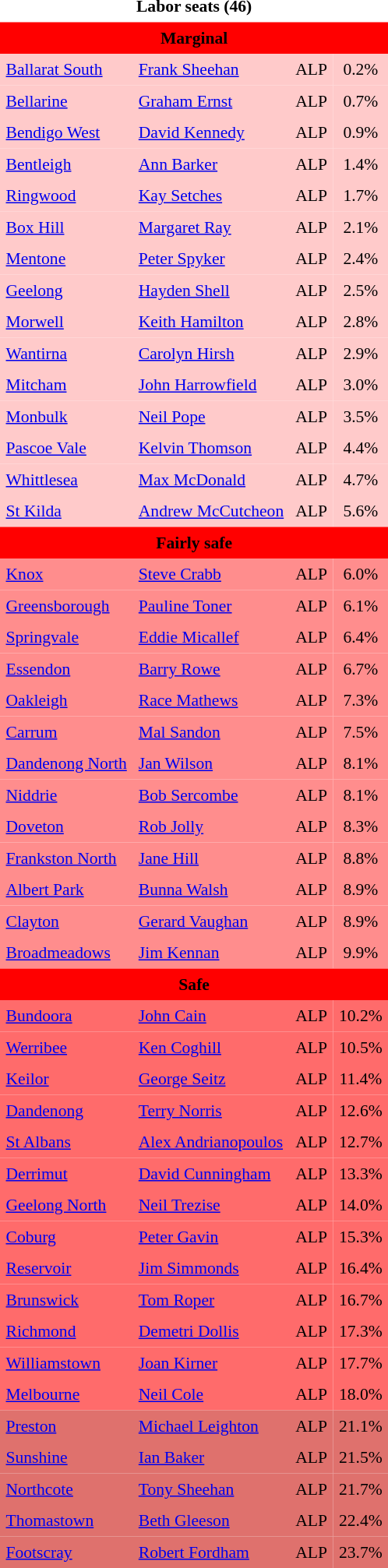<table class="toccolours" cellpadding="5" cellspacing="0" style="float:left; margin-right:.5em; margin-top:.4em; font-size:90%;">
<tr>
<td COLSPAN=4 align="center"><strong>Labor seats (46)</strong></td>
</tr>
<tr>
<td colspan="4"  style="text-align:center; background:red;"><span><strong>Marginal</strong></span></td>
</tr>
<tr>
<td align="left" bgcolor="FFCACA"><a href='#'>Ballarat South</a></td>
<td align="left" bgcolor="FFCACA"><a href='#'>Frank Sheehan</a></td>
<td align="left" bgcolor="FFCACA">ALP</td>
<td align="center" bgcolor="FFCACA">0.2%</td>
</tr>
<tr>
<td align="left" bgcolor="FFCACA"><a href='#'>Bellarine</a></td>
<td align="left" bgcolor="FFCACA"><a href='#'>Graham Ernst</a></td>
<td align="left" bgcolor="FFCACA">ALP</td>
<td align="center" bgcolor="FFCACA">0.7%</td>
</tr>
<tr>
<td align="left" bgcolor="FFCACA"><a href='#'>Bendigo West</a></td>
<td align="left" bgcolor="FFCACA"><a href='#'>David Kennedy</a></td>
<td align="left" bgcolor="FFCACA">ALP</td>
<td align="center" bgcolor="FFCACA">0.9%</td>
</tr>
<tr>
<td align="left" bgcolor="FFCACA"><a href='#'>Bentleigh</a></td>
<td align="left" bgcolor="FFCACA"><a href='#'>Ann Barker</a></td>
<td align="left" bgcolor="FFCACA">ALP</td>
<td align="center" bgcolor="FFCACA">1.4%</td>
</tr>
<tr>
<td align="left" bgcolor="FFCACA"><a href='#'>Ringwood</a></td>
<td align="left" bgcolor="FFCACA"><a href='#'>Kay Setches</a></td>
<td align="left" bgcolor="FFCACA">ALP</td>
<td align="center" bgcolor="FFCACA">1.7%</td>
</tr>
<tr>
<td align="left" bgcolor="FFCACA"><a href='#'>Box Hill</a></td>
<td align="left" bgcolor="FFCACA"><a href='#'>Margaret Ray</a></td>
<td align="left" bgcolor="FFCACA">ALP</td>
<td align="center" bgcolor="FFCACA">2.1%</td>
</tr>
<tr>
<td align="left" bgcolor="FFCACA"><a href='#'>Mentone</a></td>
<td align="left" bgcolor="FFCACA"><a href='#'>Peter Spyker</a></td>
<td align="left" bgcolor="FFCACA">ALP</td>
<td align="center" bgcolor="FFCACA">2.4%</td>
</tr>
<tr>
<td align="left" bgcolor="FFCACA"><a href='#'>Geelong</a></td>
<td align="left" bgcolor="FFCACA"><a href='#'>Hayden Shell</a></td>
<td align="left" bgcolor="FFCACA">ALP</td>
<td align="center" bgcolor="FFCACA">2.5%</td>
</tr>
<tr>
<td align="left" bgcolor="FFCACA"><a href='#'>Morwell</a></td>
<td align="left" bgcolor="FFCACA"><a href='#'>Keith Hamilton</a></td>
<td align="left" bgcolor="FFCACA">ALP</td>
<td align="center" bgcolor="FFCACA">2.8%</td>
</tr>
<tr>
<td align="left" bgcolor="FFCACA"><a href='#'>Wantirna</a></td>
<td align="left" bgcolor="FFCACA"><a href='#'>Carolyn Hirsh</a></td>
<td align="left" bgcolor="FFCACA">ALP</td>
<td align="center" bgcolor="FFCACA">2.9%</td>
</tr>
<tr>
<td align="left" bgcolor="FFCACA"><a href='#'>Mitcham</a></td>
<td align="left" bgcolor="FFCACA"><a href='#'>John Harrowfield</a></td>
<td align="left" bgcolor="FFCACA">ALP</td>
<td align="center" bgcolor="FFCACA">3.0%</td>
</tr>
<tr>
<td align="left" bgcolor="FFCACA"><a href='#'>Monbulk</a></td>
<td align="left" bgcolor="FFCACA"><a href='#'>Neil Pope</a></td>
<td align="left" bgcolor="FFCACA">ALP</td>
<td align="center" bgcolor="FFCACA">3.5%</td>
</tr>
<tr>
<td align="left" bgcolor="FFCACA"><a href='#'>Pascoe Vale</a></td>
<td align="left" bgcolor="FFCACA"><a href='#'>Kelvin Thomson</a></td>
<td align="left" bgcolor="FFCACA">ALP</td>
<td align="center" bgcolor="FFCACA">4.4%</td>
</tr>
<tr>
<td align="left" bgcolor="FFCACA"><a href='#'>Whittlesea</a></td>
<td align="left" bgcolor="FFCACA"><a href='#'>Max McDonald</a></td>
<td align="left" bgcolor="FFCACA">ALP</td>
<td align="center" bgcolor="FFCACA">4.7%</td>
</tr>
<tr>
<td align="left" bgcolor="FFCACA"><a href='#'>St Kilda</a></td>
<td align="left" bgcolor="FFCACA"><a href='#'>Andrew McCutcheon</a></td>
<td align="left" bgcolor="FFCACA">ALP</td>
<td align="center" bgcolor="FFCACA">5.6%</td>
</tr>
<tr>
<td colspan="4"  style="text-align:center; background:red;"><span><strong>Fairly safe</strong></span></td>
</tr>
<tr>
<td align="left" bgcolor="FF8D8D"><a href='#'>Knox</a></td>
<td align="left" bgcolor="FF8D8D"><a href='#'>Steve Crabb</a></td>
<td align="left" bgcolor="FF8D8D">ALP</td>
<td align="center" bgcolor="FF8D8D">6.0%</td>
</tr>
<tr>
<td align="left" bgcolor="FF8D8D"><a href='#'>Greensborough</a></td>
<td align="left" bgcolor="FF8D8D"><a href='#'>Pauline Toner</a></td>
<td align="left" bgcolor="FF8D8D">ALP</td>
<td align="center" bgcolor="FF8D8D">6.1%</td>
</tr>
<tr>
<td align="left" bgcolor="FF8D8D"><a href='#'>Springvale</a></td>
<td align="left" bgcolor="FF8D8D"><a href='#'>Eddie Micallef</a></td>
<td align="left" bgcolor="FF8D8D">ALP</td>
<td align="center" bgcolor="FF8D8D">6.4%</td>
</tr>
<tr>
<td align="left" bgcolor="FF8D8D"><a href='#'>Essendon</a></td>
<td align="left" bgcolor="FF8D8D"><a href='#'>Barry Rowe</a></td>
<td align="left" bgcolor="FF8D8D">ALP</td>
<td align="center" bgcolor="FF8D8D">6.7%</td>
</tr>
<tr>
<td align="left" bgcolor="FF8D8D"><a href='#'>Oakleigh</a></td>
<td align="left" bgcolor="FF8D8D"><a href='#'>Race Mathews</a></td>
<td align="left" bgcolor="FF8D8D">ALP</td>
<td align="center" bgcolor="FF8D8D">7.3%</td>
</tr>
<tr>
<td align="left" bgcolor="FF8D8D"><a href='#'>Carrum</a></td>
<td align="left" bgcolor="FF8D8D"><a href='#'>Mal Sandon</a></td>
<td align="left" bgcolor="FF8D8D">ALP</td>
<td align="center" bgcolor="FF8D8D">7.5%</td>
</tr>
<tr>
<td align="left" bgcolor="FF8D8D"><a href='#'>Dandenong North</a></td>
<td align="left" bgcolor="FF8D8D"><a href='#'>Jan Wilson</a></td>
<td align="left" bgcolor="FF8D8D">ALP</td>
<td align="center" bgcolor="FF8D8D">8.1%</td>
</tr>
<tr>
<td align="left" bgcolor="FF8D8D"><a href='#'>Niddrie</a></td>
<td align="left" bgcolor="FF8D8D"><a href='#'>Bob Sercombe</a></td>
<td align="left" bgcolor="FF8D8D">ALP</td>
<td align="center" bgcolor="FF8D8D">8.1%</td>
</tr>
<tr>
<td align="left" bgcolor="FF8D8D"><a href='#'>Doveton</a></td>
<td align="left" bgcolor="FF8D8D"><a href='#'>Rob Jolly</a></td>
<td align="left" bgcolor="FF8D8D">ALP</td>
<td align="center" bgcolor="FF8D8D">8.3%</td>
</tr>
<tr>
<td align="left" bgcolor="FF8D8D"><a href='#'>Frankston North</a></td>
<td align="left" bgcolor="FF8D8D"><a href='#'>Jane Hill</a></td>
<td align="left" bgcolor="FF8D8D">ALP</td>
<td align="center" bgcolor="FF8D8D">8.8%</td>
</tr>
<tr>
<td align="left" bgcolor="FF8D8D"><a href='#'>Albert Park</a></td>
<td align="left" bgcolor="FF8D8D"><a href='#'>Bunna Walsh</a></td>
<td align="left" bgcolor="FF8D8D">ALP</td>
<td align="center" bgcolor="FF8D8D">8.9%</td>
</tr>
<tr>
<td align="left" bgcolor="FF8D8D"><a href='#'>Clayton</a></td>
<td align="left" bgcolor="FF8D8D"><a href='#'>Gerard Vaughan</a></td>
<td align="left" bgcolor="FF8D8D">ALP</td>
<td align="center" bgcolor="FF8D8D">8.9%</td>
</tr>
<tr>
<td align="left" bgcolor="FF8D8D"><a href='#'>Broadmeadows</a></td>
<td align="left" bgcolor="FF8D8D"><a href='#'>Jim Kennan</a></td>
<td align="left" bgcolor="FF8D8D">ALP</td>
<td align="center" bgcolor="FF8D8D">9.9%</td>
</tr>
<tr>
<td colspan="4"  style="text-align:center; background:red;"><span><strong>Safe</strong></span></td>
</tr>
<tr>
<td align="left" bgcolor="FF6B6B"><a href='#'>Bundoora</a></td>
<td align="left" bgcolor="FF6B6B"><a href='#'>John Cain</a></td>
<td align="left" bgcolor="FF6B6B">ALP</td>
<td align="center" bgcolor="FF6B6B">10.2%</td>
</tr>
<tr>
<td align="left" bgcolor="FF6B6B"><a href='#'>Werribee</a></td>
<td align="left" bgcolor="FF6B6B"><a href='#'>Ken Coghill</a></td>
<td align="left" bgcolor="FF6B6B">ALP</td>
<td align="center" bgcolor="FF6B6B">10.5%</td>
</tr>
<tr>
<td align="left" bgcolor="FF6B6B"><a href='#'>Keilor</a></td>
<td align="left" bgcolor="FF6B6B"><a href='#'>George Seitz</a></td>
<td align="left" bgcolor="FF6B6B">ALP</td>
<td align="center" bgcolor="FF6B6B">11.4%</td>
</tr>
<tr>
<td align="left" bgcolor="FF6B6B"><a href='#'>Dandenong</a></td>
<td align="left" bgcolor="FF6B6B"><a href='#'>Terry Norris</a></td>
<td align="left" bgcolor="FF6B6B">ALP</td>
<td align="center" bgcolor="FF6B6B">12.6%</td>
</tr>
<tr>
<td align="left" bgcolor="FF6B6B"><a href='#'>St Albans</a></td>
<td align="left" bgcolor="FF6B6B"><a href='#'>Alex Andrianopoulos</a></td>
<td align="left" bgcolor="FF6B6B">ALP</td>
<td align="center" bgcolor="FF6B6B">12.7%</td>
</tr>
<tr>
<td align="left" bgcolor="FF6B6B"><a href='#'>Derrimut</a></td>
<td align="left" bgcolor="FF6B6B"><a href='#'>David Cunningham</a></td>
<td align="left" bgcolor="FF6B6B">ALP</td>
<td align="center" bgcolor="FF6B6B">13.3%</td>
</tr>
<tr>
<td align="left" bgcolor="FF6B6B"><a href='#'>Geelong North</a></td>
<td align="left" bgcolor="FF6B6B"><a href='#'>Neil Trezise</a></td>
<td align="left" bgcolor="FF6B6B">ALP</td>
<td align="center" bgcolor="FF6B6B">14.0%</td>
</tr>
<tr>
<td align="left" bgcolor="FF6B6B"><a href='#'>Coburg</a></td>
<td align="left" bgcolor="FF6B6B"><a href='#'>Peter Gavin</a></td>
<td align="left" bgcolor="FF6B6B">ALP</td>
<td align="center" bgcolor="FF6B6B">15.3%</td>
</tr>
<tr>
<td align="left" bgcolor="FF6B6B"><a href='#'>Reservoir</a></td>
<td align="left" bgcolor="FF6B6B"><a href='#'>Jim Simmonds</a></td>
<td align="left" bgcolor="FF6B6B">ALP</td>
<td align="center" bgcolor="FF6B6B">16.4%</td>
</tr>
<tr>
<td align="left" bgcolor="FF6B6B"><a href='#'>Brunswick</a></td>
<td align="left" bgcolor="FF6B6B"><a href='#'>Tom Roper</a></td>
<td align="left" bgcolor="FF6B6B">ALP</td>
<td align="center" bgcolor="FF6B6B">16.7%</td>
</tr>
<tr>
<td align="left" bgcolor="FF6B6B"><a href='#'>Richmond</a></td>
<td align="left" bgcolor="FF6B6B"><a href='#'>Demetri Dollis</a></td>
<td align="left" bgcolor="FF6B6B">ALP</td>
<td align="center" bgcolor="FF6B6B">17.3%</td>
</tr>
<tr>
<td align="left" bgcolor="FF6B6B"><a href='#'>Williamstown</a></td>
<td align="left" bgcolor="FF6B6B"><a href='#'>Joan Kirner</a></td>
<td align="left" bgcolor="FF6B6B">ALP</td>
<td align="center" bgcolor="FF6B6B">17.7%</td>
</tr>
<tr>
<td align="left" bgcolor="FF6B6B"><a href='#'>Melbourne</a></td>
<td align="left" bgcolor="FF6B6B"><a href='#'>Neil Cole</a></td>
<td align="left" bgcolor="FF6B6B">ALP</td>
<td align="center" bgcolor="FF6B6B">18.0%</td>
</tr>
<tr>
<td align="left" bgcolor="DF716D"><a href='#'>Preston</a></td>
<td align="left" bgcolor="DF716D"><a href='#'>Michael Leighton</a></td>
<td align="left" bgcolor="DF716D">ALP</td>
<td align="center" bgcolor="DF716D">21.1%</td>
</tr>
<tr>
<td align="left" bgcolor="DF716D"><a href='#'>Sunshine</a></td>
<td align="left" bgcolor="DF716D"><a href='#'>Ian Baker</a></td>
<td align="left" bgcolor="DF716D">ALP</td>
<td align="center" bgcolor="DF716D">21.5%</td>
</tr>
<tr>
<td align="left" bgcolor="DF716D"><a href='#'>Northcote</a></td>
<td align="left" bgcolor="DF716D"><a href='#'>Tony Sheehan</a></td>
<td align="left" bgcolor="DF716D">ALP</td>
<td align="center" bgcolor="DF716D">21.7%</td>
</tr>
<tr>
<td align="left" bgcolor="DF716D"><a href='#'>Thomastown</a></td>
<td align="left" bgcolor="DF716D"><a href='#'>Beth Gleeson</a></td>
<td align="left" bgcolor="DF716D">ALP</td>
<td align="center" bgcolor="DF716D">22.4%</td>
</tr>
<tr>
<td align="left" bgcolor="DF716D"><a href='#'>Footscray</a></td>
<td align="left" bgcolor="DF716D"><a href='#'>Robert Fordham</a></td>
<td align="left" bgcolor="DF716D">ALP</td>
<td align="center" bgcolor="DF716D">23.7%</td>
</tr>
<tr>
</tr>
</table>
